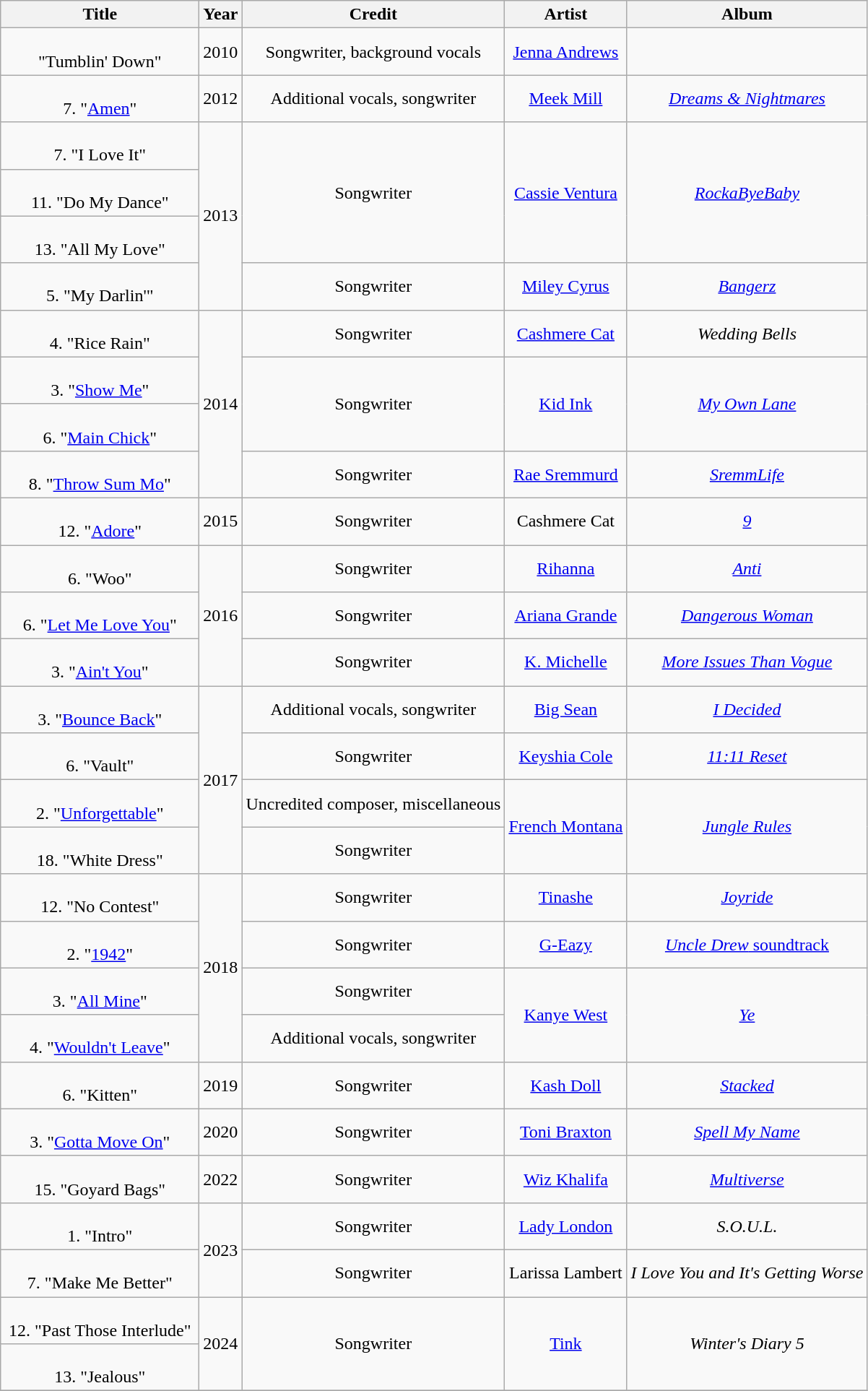<table class="wikitable plainrowheaders" style="text-align:center;">
<tr>
<th style="width:11em;">Title</th>
<th>Year</th>
<th>Credit</th>
<th>Artist</th>
<th>Album</th>
</tr>
<tr>
<td><br>"Tumblin' Down"</td>
<td>2010</td>
<td>Songwriter, background vocals</td>
<td><a href='#'>Jenna Andrews</a></td>
<td></td>
</tr>
<tr>
<td><br>7. "<a href='#'>Amen</a>"<br></td>
<td>2012</td>
<td>Additional vocals, songwriter</td>
<td><a href='#'>Meek Mill</a></td>
<td><em><a href='#'>Dreams & Nightmares</a></em></td>
</tr>
<tr>
<td><br>7.
"I Love It" <br></td>
<td rowspan="4">2013</td>
<td rowspan="3">Songwriter</td>
<td rowspan="3"><a href='#'>Cassie Ventura</a></td>
<td rowspan="3"><em><a href='#'>RockaByeBaby</a></em></td>
</tr>
<tr>
<td><br>11. "Do My Dance"<br></td>
</tr>
<tr>
<td><br>13. "All My Love"</td>
</tr>
<tr>
<td><br>5. "My Darlin'"<br></td>
<td>Songwriter</td>
<td><a href='#'>Miley Cyrus</a></td>
<td><em><a href='#'>Bangerz</a></em></td>
</tr>
<tr>
<td><br>4. "Rice Rain"</td>
<td rowspan="4">2014</td>
<td>Songwriter</td>
<td><a href='#'>Cashmere Cat</a></td>
<td><em>Wedding Bells</em></td>
</tr>
<tr>
<td><br>3. "<a href='#'>Show Me</a>" </td>
<td rowspan="2">Songwriter</td>
<td rowspan="2"><a href='#'>Kid Ink</a></td>
<td rowspan="2"><em><a href='#'>My Own Lane</a></em></td>
</tr>
<tr>
<td><br>6. "<a href='#'>Main Chick</a>" </td>
</tr>
<tr>
<td><br>8. "<a href='#'>Throw Sum Mo</a>"<br> </td>
<td>Songwriter</td>
<td><a href='#'>Rae Sremmurd</a></td>
<td><em><a href='#'>SremmLife</a></em></td>
</tr>
<tr>
<td><br>12. "<a href='#'>Adore</a>"<br></td>
<td>2015</td>
<td>Songwriter</td>
<td>Cashmere Cat</td>
<td><em><a href='#'>9</a></em></td>
</tr>
<tr>
<td><br>6. "Woo"</td>
<td rowspan="3">2016</td>
<td>Songwriter</td>
<td><a href='#'>Rihanna</a></td>
<td><em><a href='#'>Anti</a></em></td>
</tr>
<tr>
<td><br>6. "<a href='#'>Let Me Love You</a>"<br></td>
<td>Songwriter</td>
<td><a href='#'>Ariana Grande</a></td>
<td><em><a href='#'>Dangerous Woman</a></em></td>
</tr>
<tr>
<td><br>3. "<a href='#'>Ain't You</a>"</td>
<td>Songwriter</td>
<td><a href='#'>K. Michelle</a></td>
<td><em><a href='#'>More Issues Than Vogue</a></em></td>
</tr>
<tr>
<td><br>3. "<a href='#'>Bounce Back</a>"</td>
<td rowspan="4">2017</td>
<td>Additional vocals, songwriter</td>
<td><a href='#'>Big Sean</a></td>
<td><em><a href='#'>I Decided</a></em></td>
</tr>
<tr>
<td><br>6. "Vault"</td>
<td>Songwriter</td>
<td><a href='#'>Keyshia Cole</a></td>
<td><em><a href='#'>11:11 Reset</a></em></td>
</tr>
<tr>
<td><br>2. "<a href='#'>Unforgettable</a>"<br></td>
<td>Uncredited composer, miscellaneous</td>
<td rowspan="2"><a href='#'>French Montana</a></td>
<td rowspan="2"><em><a href='#'>Jungle Rules</a></em></td>
</tr>
<tr>
<td><br>18. "White Dress"</td>
<td>Songwriter</td>
</tr>
<tr>
<td><br>12. "No Contest"</td>
<td rowspan="4">2018</td>
<td>Songwriter</td>
<td><a href='#'>Tinashe</a></td>
<td><em><a href='#'>Joyride</a></em></td>
</tr>
<tr>
<td><br>2. "<a href='#'>1942</a>" <br></td>
<td>Songwriter</td>
<td><a href='#'>G-Eazy</a></td>
<td><a href='#'><em>Uncle Drew</em> soundtrack</a></td>
</tr>
<tr>
<td><br>3. "<a href='#'>All Mine</a>"</td>
<td>Songwriter</td>
<td rowspan="2"><a href='#'>Kanye West</a></td>
<td rowspan="2"><em><a href='#'>Ye</a></em></td>
</tr>
<tr>
<td><br>4. "<a href='#'>Wouldn't Leave</a>"<br> </td>
<td>Additional vocals, songwriter</td>
</tr>
<tr>
<td><br>6. "Kitten" <br></td>
<td>2019</td>
<td>Songwriter</td>
<td><a href='#'>Kash Doll</a></td>
<td><em><a href='#'>Stacked</a></em></td>
</tr>
<tr>
<td><br>3. "<a href='#'>Gotta Move On</a>"<br></td>
<td rowspan="1">2020</td>
<td>Songwriter</td>
<td><a href='#'>Toni Braxton</a></td>
<td><em><a href='#'>Spell My Name</a></em></td>
</tr>
<tr>
<td><br>15. "Goyard Bags" <br></td>
<td>2022</td>
<td>Songwriter</td>
<td><a href='#'>Wiz Khalifa</a></td>
<td><em><a href='#'>Multiverse</a></em></td>
</tr>
<tr>
<td><br>1. "Intro"</td>
<td rowspan="2">2023</td>
<td>Songwriter</td>
<td><a href='#'>Lady London</a></td>
<td><em>S.O.U.L.</em></td>
</tr>
<tr>
<td><br>7. "Make Me Better"</td>
<td>Songwriter</td>
<td>Larissa Lambert</td>
<td><em>I Love You and It's Getting Worse</em></td>
</tr>
<tr>
<td><br>12. "Past Those Interlude"</td>
<td rowspan="2">2024</td>
<td rowspan="2">Songwriter</td>
<td rowspan="2"><a href='#'>Tink</a></td>
<td rowspan="2"><em>Winter's Diary 5</em></td>
</tr>
<tr>
<td><br>13. "Jealous"</td>
</tr>
<tr>
</tr>
</table>
